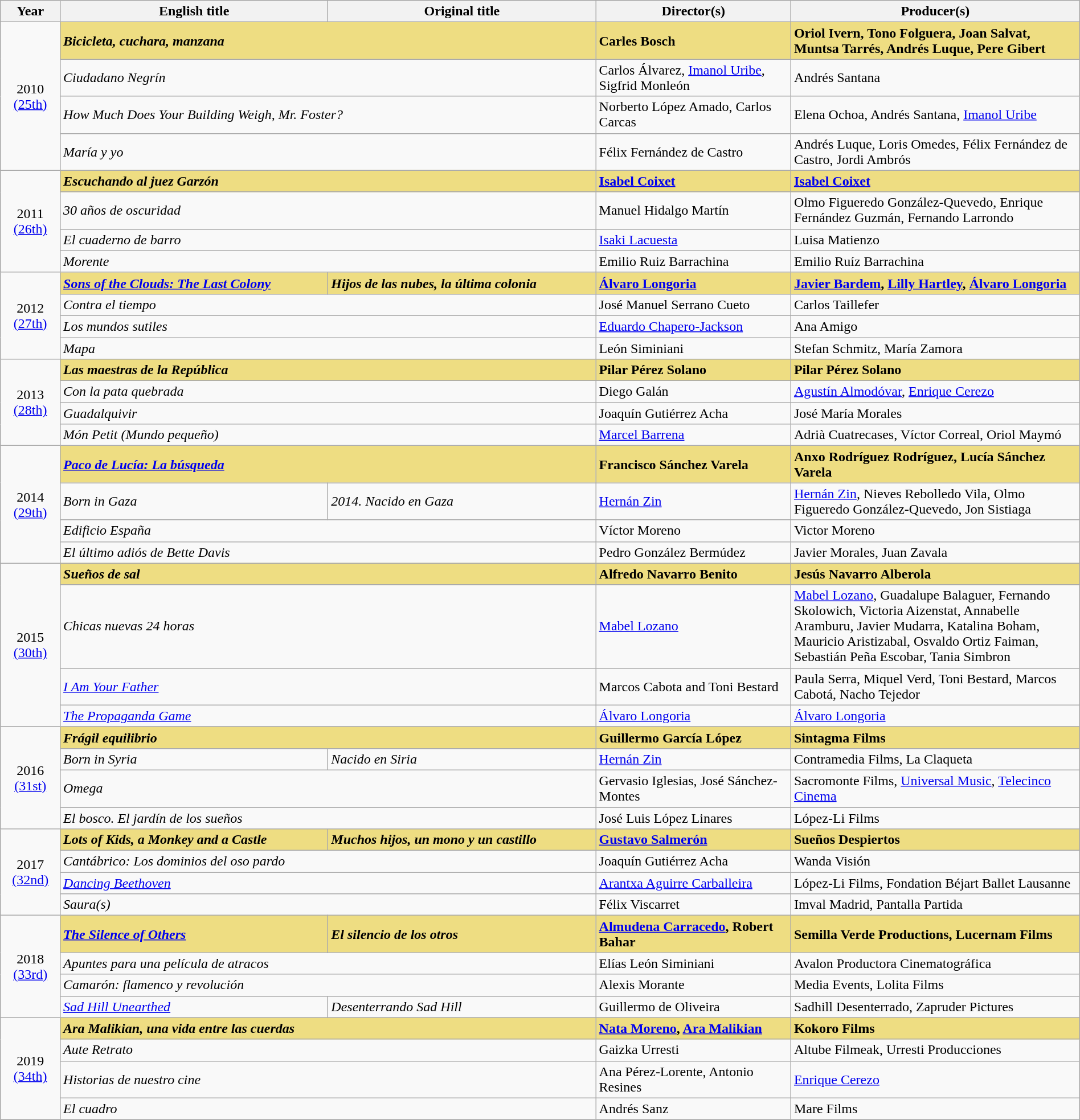<table class="wikitable sortable" width="100%" cellpadding="5">
<tr>
<th width="50">Year</th>
<th width="250">English title</th>
<th width="250">Original title</th>
<th width="180">Director(s)</th>
<th width="270">Producer(s)</th>
</tr>
<tr>
<td rowspan="4" style="text-align:center;">2010<br><a href='#'>(25th)</a><br></td>
<td colspan="2" style="background:#eedd82;"><strong><em>Bicicleta, cuchara, manzana</em></strong></td>
<td style="background:#eedd82;"><strong>Carles Bosch</strong></td>
<td style="background:#eedd82;"><strong>Oriol Ivern, Tono Folguera, Joan Salvat, Muntsa Tarrés, Andrés Luque, Pere Gibert</strong></td>
</tr>
<tr>
<td colspan="2"><em>Ciudadano Negrín</em></td>
<td>Carlos Álvarez, <a href='#'>Imanol Uribe</a>, Sigfrid Monleón</td>
<td>Andrés Santana</td>
</tr>
<tr>
<td colspan="2"><em>How Much Does Your Building Weigh, Mr. Foster?</em></td>
<td>Norberto López Amado, Carlos Carcas</td>
<td>Elena Ochoa, Andrés Santana, <a href='#'>Imanol Uribe</a></td>
</tr>
<tr>
<td colspan="2"><em>María y yo</em></td>
<td>Félix Fernández de Castro</td>
<td>Andrés Luque, Loris Omedes, Félix Fernández de Castro, Jordi Ambrós</td>
</tr>
<tr>
<td rowspan="4" style="text-align:center;">2011<br><a href='#'>(26th)</a><br></td>
<td colspan="2" style="background:#eedd82;"><strong><em>Escuchando al juez Garzón</em></strong></td>
<td style="background:#eedd82;"><strong><a href='#'>Isabel Coixet</a></strong></td>
<td style="background:#eedd82;"><strong><a href='#'>Isabel Coixet</a></strong></td>
</tr>
<tr>
<td colspan="2"><em>30 años de oscuridad</em></td>
<td>Manuel Hidalgo Martín</td>
<td>Olmo Figueredo González-Quevedo, Enrique Fernández Guzmán, Fernando Larrondo</td>
</tr>
<tr>
<td colspan="2"><em>El cuaderno de barro</em></td>
<td><a href='#'>Isaki Lacuesta</a></td>
<td>Luisa Matienzo</td>
</tr>
<tr>
<td colspan="2"><em>Morente</em></td>
<td>Emilio Ruiz Barrachina</td>
<td>Emilio Ruíz Barrachina</td>
</tr>
<tr>
<td rowspan="4" style="text-align:center;">2012<br><a href='#'>(27th)</a><br></td>
<td style="background:#eedd82;"><strong><em><a href='#'>Sons of the Clouds: The Last Colony</a></em></strong></td>
<td style="background:#eedd82;"><strong><em>Hijos de las nubes, la última colonia</em></strong></td>
<td style="background:#eedd82;"><strong><a href='#'>Álvaro Longoria</a></strong></td>
<td style="background:#eedd82;"><strong><a href='#'>Javier Bardem</a>, <a href='#'>Lilly Hartley</a>, <a href='#'>Álvaro Longoria</a></strong></td>
</tr>
<tr>
<td colspan="2"><em>Contra el tiempo</em></td>
<td>José Manuel Serrano Cueto</td>
<td>Carlos Taillefer</td>
</tr>
<tr>
<td colspan="2"><em>Los mundos sutiles</em></td>
<td><a href='#'>Eduardo Chapero-Jackson</a></td>
<td>Ana Amigo</td>
</tr>
<tr>
<td colspan="2"><em>Mapa</em></td>
<td>León Siminiani</td>
<td>Stefan Schmitz, María Zamora</td>
</tr>
<tr>
<td rowspan="4" style="text-align:center;">2013<br><a href='#'>(28th)</a><br></td>
<td colspan="2" style="background:#eedd82;"><strong><em>Las maestras de la República</em></strong></td>
<td style="background:#eedd82;"><strong>Pilar Pérez Solano</strong></td>
<td style="background:#eedd82;"><strong>Pilar Pérez Solano</strong></td>
</tr>
<tr>
<td colspan="2"><em>Con la pata quebrada</em></td>
<td>Diego Galán</td>
<td><a href='#'>Agustín Almodóvar</a>, <a href='#'>Enrique Cerezo</a></td>
</tr>
<tr>
<td colspan="2"><em>Guadalquivir</em></td>
<td>Joaquín Gutiérrez Acha</td>
<td>José María Morales</td>
</tr>
<tr>
<td colspan="2"><em>Món Petit (Mundo pequeño)</em></td>
<td><a href='#'>Marcel Barrena</a></td>
<td>Adrià Cuatrecases, Víctor Correal, Oriol Maymó</td>
</tr>
<tr>
<td rowspan="4" style="text-align:center;">2014<br><a href='#'>(29th)</a><br></td>
<td colspan="2" style="background:#eedd82;"><strong><em><a href='#'>Paco de Lucía: La búsqueda</a></em></strong></td>
<td style="background:#eedd82;"><strong>Francisco Sánchez Varela</strong></td>
<td style="background:#eedd82;"><strong>Anxo Rodríguez Rodríguez, Lucía Sánchez Varela</strong></td>
</tr>
<tr>
<td><em>Born in Gaza</em></td>
<td><em>2014. Nacido en Gaza</em></td>
<td><a href='#'>Hernán Zin</a></td>
<td><a href='#'>Hernán Zin</a>, Nieves Rebolledo Vila, Olmo Figueredo González-Quevedo, Jon Sistiaga</td>
</tr>
<tr>
<td colspan="2"><em>Edificio España</em></td>
<td>Víctor Moreno</td>
<td>Victor Moreno</td>
</tr>
<tr>
<td colspan="2"><em>El último adiós de Bette Davis</em></td>
<td>Pedro González Bermúdez</td>
<td>Javier Morales, Juan Zavala</td>
</tr>
<tr>
<td rowspan="4" style="text-align:center;">2015<br><a href='#'>(30th)</a><br></td>
<td colspan="2" style="background:#eedd82;"><strong><em>Sueños de sal</em></strong></td>
<td style="background:#eedd82;"><strong>Alfredo Navarro Benito</strong></td>
<td style="background:#eedd82;"><strong>Jesús Navarro Alberola</strong></td>
</tr>
<tr>
<td colspan="2"><em>Chicas nuevas 24 horas</em></td>
<td><a href='#'>Mabel Lozano</a></td>
<td><a href='#'>Mabel Lozano</a>, Guadalupe Balaguer, Fernando Skolowich, Victoria Aizenstat, Annabelle Aramburu, Javier Mudarra, Katalina Boham, Mauricio Aristizabal, Osvaldo Ortiz Faiman, Sebastián Peña Escobar, Tania Simbron</td>
</tr>
<tr>
<td colspan="2"><em><a href='#'>I Am Your Father</a></em></td>
<td>Marcos Cabota and Toni Bestard</td>
<td>Paula Serra, Miquel Verd, Toni Bestard, Marcos Cabotá, Nacho Tejedor</td>
</tr>
<tr>
<td colspan="2"><em><a href='#'>The Propaganda Game</a></em></td>
<td><a href='#'>Álvaro Longoria</a></td>
<td><a href='#'>Álvaro Longoria</a></td>
</tr>
<tr>
<td rowspan="4" style="text-align:center;">2016<br><a href='#'>(31st)</a><br></td>
<td colspan="2" style="background:#eedd82;"><strong><em>Frágil equilibrio</em></strong></td>
<td style="background:#eedd82;"><strong>Guillermo García López</strong></td>
<td style="background:#eedd82;"><strong>Sintagma Films</strong></td>
</tr>
<tr>
<td><em>Born in Syria</em></td>
<td><em>Nacido en Siria</em></td>
<td><a href='#'>Hernán Zin</a></td>
<td>Contramedia Films, La Claqueta</td>
</tr>
<tr>
<td colspan="2"><em>Omega</em></td>
<td>Gervasio Iglesias, José Sánchez-Montes</td>
<td>Sacromonte Films, <a href='#'>Universal Music</a>, <a href='#'>Telecinco Cinema</a></td>
</tr>
<tr>
<td colspan="2"><em>El bosco. El jardín de los sueños</em></td>
<td>José Luis López Linares</td>
<td>López-Li Films</td>
</tr>
<tr>
<td rowspan="4" style="text-align:center;">2017<br><a href='#'>(32nd)</a><br></td>
<td style="background:#eedd82;"><strong><em>Lots of Kids, a Monkey and a Castle</em></strong></td>
<td style="background:#eedd82;"><strong><em>Muchos hijos, un mono y un castillo</em></strong></td>
<td style="background:#eedd82;"><strong><a href='#'>Gustavo Salmerón</a></strong></td>
<td style="background:#eedd82;"><strong>Sueños Despiertos</strong></td>
</tr>
<tr>
<td colspan="2"><em>Cantábrico: Los dominios del oso pardo</em></td>
<td>Joaquín Gutiérrez Acha</td>
<td>Wanda Visión</td>
</tr>
<tr>
<td colspan="2"><em><a href='#'>Dancing Beethoven</a></em></td>
<td><a href='#'>Arantxa Aguirre Carballeira</a></td>
<td>López-Li Films, Fondation Béjart Ballet Lausanne</td>
</tr>
<tr>
<td colspan="2"><em>Saura(s)</em></td>
<td>Félix Viscarret</td>
<td>Imval Madrid, Pantalla Partida</td>
</tr>
<tr>
<td rowspan="4" style="text-align:center;">2018<br><a href='#'>(33rd)</a><br></td>
<td style="background:#eedd82;"><strong><em><a href='#'>The Silence of Others</a></em></strong></td>
<td style="background:#eedd82;"><strong><em>El silencio de los otros</em></strong></td>
<td style="background:#eedd82;"><strong><a href='#'>Almudena Carracedo</a>, Robert Bahar</strong></td>
<td style="background:#eedd82;"><strong>Semilla Verde Productions, Lucernam Films</strong></td>
</tr>
<tr>
<td colspan="2"><em>Apuntes para una película de atracos</em></td>
<td>Elías León Siminiani</td>
<td>Avalon Productora Cinematográfica</td>
</tr>
<tr>
<td colspan="2"><em>Camarón: flamenco y revolución</em></td>
<td>Alexis Morante</td>
<td>Media Events, Lolita Films</td>
</tr>
<tr>
<td><em><a href='#'>Sad Hill Unearthed</a></em></td>
<td><em>Desenterrando Sad Hill</em></td>
<td>Guillermo de Oliveira</td>
<td>Sadhill Desenterrado, Zapruder Pictures</td>
</tr>
<tr>
<td rowspan="4" style="text-align:center;">2019<br><a href='#'>(34th)</a><br></td>
<td colspan="2" style="background:#eedd82;"><strong><em>Ara Malikian, una vida entre las cuerdas</em></strong></td>
<td style="background:#eedd82;"><strong><a href='#'>Nata Moreno</a>, <a href='#'>Ara Malikian</a></strong></td>
<td style="background:#eedd82;"><strong>Kokoro Films</strong></td>
</tr>
<tr>
<td colspan="2"><em>Aute Retrato</em></td>
<td>Gaizka Urresti</td>
<td>Altube Filmeak, Urresti Producciones</td>
</tr>
<tr>
<td colspan="2"><em>Historias de nuestro cine</em></td>
<td>Ana Pérez-Lorente, Antonio Resines</td>
<td><a href='#'>Enrique Cerezo</a></td>
</tr>
<tr>
<td colspan="2"><em>El cuadro</em></td>
<td>Andrés Sanz</td>
<td>Mare Films</td>
</tr>
<tr>
</tr>
</table>
